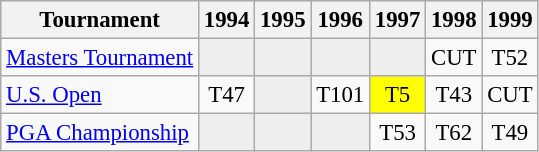<table class="wikitable" style="font-size:95%;text-align:center;">
<tr>
<th>Tournament</th>
<th>1994</th>
<th>1995</th>
<th>1996</th>
<th>1997</th>
<th>1998</th>
<th>1999</th>
</tr>
<tr>
<td align=left><a href='#'>Masters Tournament</a></td>
<td style="background:#eeeeee;"></td>
<td style="background:#eeeeee;"></td>
<td style="background:#eeeeee;"></td>
<td style="background:#eeeeee;"></td>
<td>CUT</td>
<td>T52</td>
</tr>
<tr>
<td align=left><a href='#'>U.S. Open</a></td>
<td>T47</td>
<td style="background:#eeeeee;"></td>
<td>T101</td>
<td style="background:yellow;">T5</td>
<td>T43</td>
<td>CUT</td>
</tr>
<tr>
<td align=left><a href='#'>PGA Championship</a></td>
<td style="background:#eeeeee;"></td>
<td style="background:#eeeeee;"></td>
<td style="background:#eeeeee;"></td>
<td>T53</td>
<td>T62</td>
<td>T49</td>
</tr>
</table>
